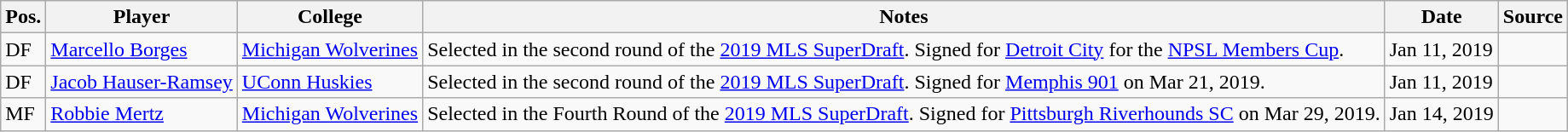<table class="wikitable sortable" style="text-align: left">
<tr>
<th><strong>Pos.</strong></th>
<th><strong>Player</strong></th>
<th><strong>College</strong></th>
<th><strong>Notes</strong></th>
<th><strong>Date</strong></th>
<th><strong>Source</strong></th>
</tr>
<tr>
<td>DF</td>
<td> <a href='#'>Marcello Borges</a></td>
<td> <a href='#'>Michigan Wolverines</a></td>
<td>Selected in the second round of the <a href='#'>2019 MLS SuperDraft</a>. Signed for  <a href='#'>Detroit City</a> for the <a href='#'>NPSL Members Cup</a>.</td>
<td>Jan 11, 2019</td>
<td align=center></td>
</tr>
<tr>
<td>DF</td>
<td> <a href='#'>Jacob Hauser-Ramsey</a></td>
<td> <a href='#'>UConn Huskies</a></td>
<td>Selected in the second round of the <a href='#'>2019 MLS SuperDraft</a>. Signed for  <a href='#'>Memphis 901</a> on Mar 21, 2019.</td>
<td>Jan 11, 2019</td>
<td align=center></td>
</tr>
<tr>
<td>MF</td>
<td> <a href='#'>Robbie Mertz</a></td>
<td> <a href='#'>Michigan Wolverines</a></td>
<td>Selected in the Fourth Round of the <a href='#'>2019 MLS SuperDraft</a>. Signed for  <a href='#'>Pittsburgh Riverhounds SC</a> on Mar 29, 2019.</td>
<td>Jan 14, 2019</td>
<td align=center></td>
</tr>
</table>
